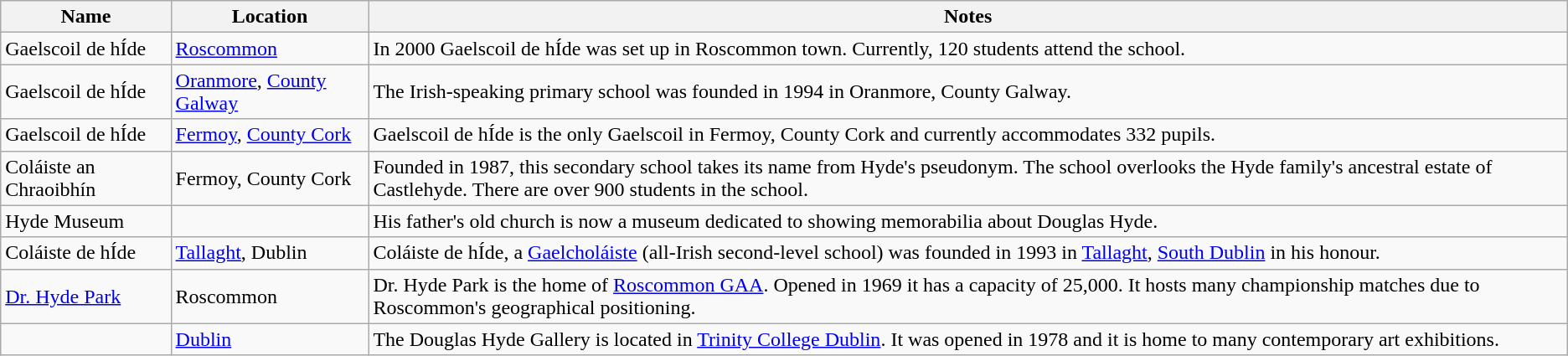<table class="wikitable">
<tr>
<th>Name</th>
<th>Location</th>
<th>Notes</th>
</tr>
<tr>
<td>Gaelscoil de hÍde</td>
<td><a href='#'>Roscommon</a></td>
<td>In 2000 Gaelscoil de hÍde was set up in Roscommon town. Currently, 120 students attend the school.</td>
</tr>
<tr>
<td>Gaelscoil de hÍde</td>
<td><a href='#'>Oranmore</a>, <a href='#'>County Galway</a></td>
<td>The Irish-speaking primary school was founded in 1994 in Oranmore, County Galway.</td>
</tr>
<tr>
<td>Gaelscoil de hÍde</td>
<td><a href='#'>Fermoy</a>, <a href='#'>County Cork</a></td>
<td>Gaelscoil de hÍde is the only Gaelscoil in Fermoy, County Cork and currently accommodates 332 pupils.</td>
</tr>
<tr>
<td>Coláiste an Chraoibhín</td>
<td>Fermoy, County Cork</td>
<td>Founded in 1987, this secondary school takes its name from Hyde's pseudonym. The school overlooks the Hyde family's ancestral estate of Castlehyde. There are over 900 students in the school.</td>
</tr>
<tr>
<td>Hyde Museum</td>
<td></td>
<td>His father's old church is now a museum dedicated to showing memorabilia about Douglas Hyde.</td>
</tr>
<tr>
<td>Coláiste de hÍde</td>
<td><a href='#'>Tallaght</a>, Dublin</td>
<td>Coláiste de hÍde, a <a href='#'>Gaelcholáiste</a> (all-Irish second-level school) was founded in 1993 in <a href='#'>Tallaght</a>, <a href='#'>South Dublin</a> in his honour.</td>
</tr>
<tr>
<td><a href='#'>Dr. Hyde Park</a></td>
<td>Roscommon</td>
<td>Dr. Hyde Park is the home of <a href='#'>Roscommon GAA</a>. Opened in 1969 it has a capacity of 25,000. It hosts many championship matches due to Roscommon's geographical positioning.</td>
</tr>
<tr>
<td></td>
<td><a href='#'>Dublin</a></td>
<td>The Douglas Hyde Gallery is located in <a href='#'>Trinity College Dublin</a>. It was opened in 1978 and it is home to many contemporary art exhibitions.</td>
</tr>
</table>
